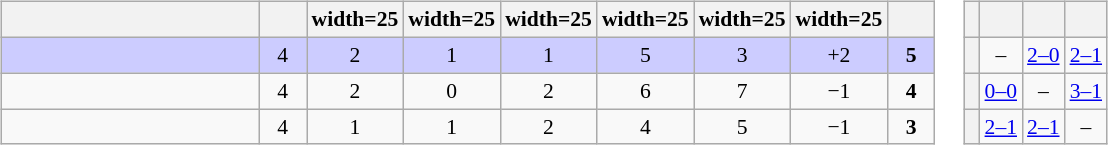<table>
<tr>
<td><br><table class="wikitable" style="text-align: center; font-size: 90%;">
<tr>
<th width=165></th>
<th width=25></th>
<th>width=25</th>
<th>width=25</th>
<th>width=25</th>
<th>width=25</th>
<th>width=25</th>
<th>width=25</th>
<th width=25></th>
</tr>
<tr bgcolor="#ccccff">
<td align="left"></td>
<td>4</td>
<td>2</td>
<td>1</td>
<td>1</td>
<td>5</td>
<td>3</td>
<td>+2</td>
<td><strong>5</strong></td>
</tr>
<tr>
<td align="left"></td>
<td>4</td>
<td>2</td>
<td>0</td>
<td>2</td>
<td>6</td>
<td>7</td>
<td>−1</td>
<td><strong>4</strong></td>
</tr>
<tr>
<td align="left"></td>
<td>4</td>
<td>1</td>
<td>1</td>
<td>2</td>
<td>4</td>
<td>5</td>
<td>−1</td>
<td><strong>3</strong></td>
</tr>
</table>
</td>
<td><br><table class="wikitable" style="text-align:center; font-size:90%;">
<tr>
<th> </th>
<th></th>
<th></th>
<th></th>
</tr>
<tr>
<th align="left"></th>
<td>–</td>
<td><a href='#'>2–0</a></td>
<td><a href='#'>2–1</a></td>
</tr>
<tr>
<th align="left"></th>
<td><a href='#'>0–0</a></td>
<td>–</td>
<td><a href='#'>3–1</a></td>
</tr>
<tr>
<th align="left"></th>
<td><a href='#'>2–1</a></td>
<td><a href='#'>2–1</a></td>
<td>–</td>
</tr>
</table>
</td>
</tr>
</table>
